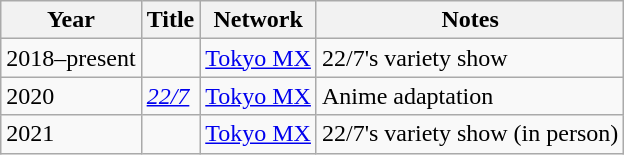<table class="wikitable sortable">
<tr>
<th>Year</th>
<th>Title</th>
<th>Network</th>
<th class="unsortable">Notes</th>
</tr>
<tr>
<td>2018–present</td>
<td></td>
<td><a href='#'>Tokyo MX</a></td>
<td>22/7's variety show</td>
</tr>
<tr>
<td>2020</td>
<td><em><a href='#'>22/7</a></em></td>
<td><a href='#'>Tokyo MX</a></td>
<td>Anime adaptation</td>
</tr>
<tr>
<td>2021</td>
<td></td>
<td><a href='#'>Tokyo MX</a></td>
<td>22/7's variety show (in person)</td>
</tr>
</table>
